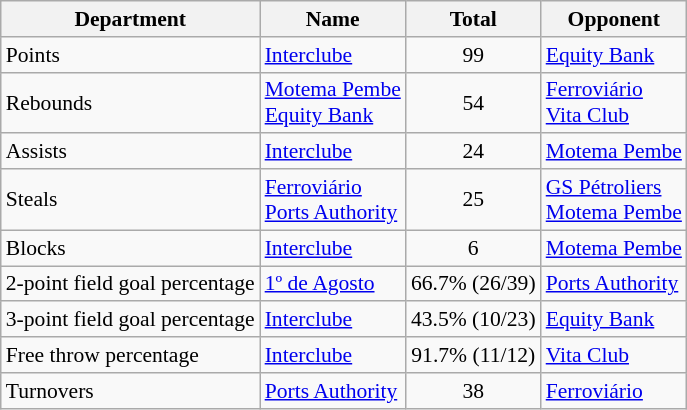<table class=wikitable style="font-size:90%;">
<tr>
<th>Department</th>
<th>Name</th>
<th>Total</th>
<th>Opponent</th>
</tr>
<tr>
<td>Points</td>
<td> <a href='#'>Interclube</a></td>
<td align=center>99</td>
<td> <a href='#'>Equity Bank</a></td>
</tr>
<tr>
<td>Rebounds</td>
<td> <a href='#'>Motema Pembe</a><br> <a href='#'>Equity Bank</a></td>
<td align=center>54</td>
<td> <a href='#'>Ferroviário</a><br> <a href='#'>Vita Club</a></td>
</tr>
<tr>
<td>Assists</td>
<td> <a href='#'>Interclube</a></td>
<td align=center>24</td>
<td> <a href='#'>Motema Pembe</a></td>
</tr>
<tr>
<td>Steals</td>
<td> <a href='#'>Ferroviário</a><br> <a href='#'>Ports Authority</a></td>
<td align=center>25</td>
<td> <a href='#'>GS Pétroliers</a><br> <a href='#'>Motema Pembe</a></td>
</tr>
<tr>
<td>Blocks</td>
<td> <a href='#'>Interclube</a></td>
<td align=center>6</td>
<td> <a href='#'>Motema Pembe</a></td>
</tr>
<tr>
<td>2-point field goal percentage</td>
<td> <a href='#'>1º de Agosto</a></td>
<td align=center>66.7% (26/39)</td>
<td> <a href='#'>Ports Authority</a></td>
</tr>
<tr>
<td>3-point field goal percentage</td>
<td> <a href='#'>Interclube</a></td>
<td align=center>43.5% (10/23)</td>
<td> <a href='#'>Equity Bank</a></td>
</tr>
<tr>
<td>Free throw percentage</td>
<td> <a href='#'>Interclube</a></td>
<td align=center>91.7% (11/12)</td>
<td> <a href='#'>Vita Club</a></td>
</tr>
<tr>
<td>Turnovers</td>
<td> <a href='#'>Ports Authority</a></td>
<td align=center>38</td>
<td> <a href='#'>Ferroviário</a></td>
</tr>
</table>
